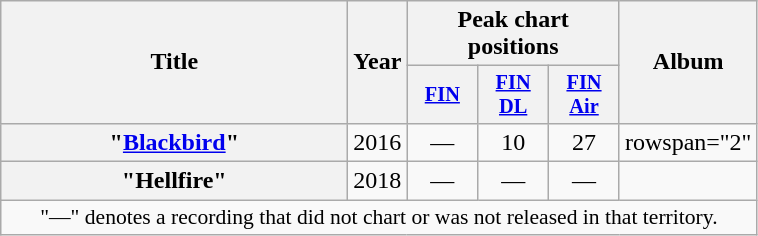<table class="wikitable plainrowheaders" style="text-align:center;">
<tr>
<th scope="col" rowspan="2" style="width:14em;">Title</th>
<th scope="col" rowspan="2" style="width:1em;">Year</th>
<th scope="col" colspan="3">Peak chart positions</th>
<th scope="col" rowspan="2">Album</th>
</tr>
<tr>
<th scope="col" style="width:3em;font-size:85%;"><a href='#'>FIN</a></th>
<th scope="col" style="width:3em;font-size:85%;"><a href='#'>FIN DL</a><br></th>
<th scope="col" style="width:3em;font-size:85%;"><a href='#'>FIN Air</a><br></th>
</tr>
<tr>
<th scope="row">"<a href='#'>Blackbird</a>"</th>
<td>2016</td>
<td>—</td>
<td>10</td>
<td>27</td>
<td>rowspan="2" </td>
</tr>
<tr>
<th scope="row">"Hellfire"</th>
<td>2018</td>
<td>—</td>
<td>—</td>
<td>—</td>
</tr>
<tr>
<td colspan="6" style="font-size:90%">"—" denotes a recording that did not chart or was not released in that territory.</td>
</tr>
</table>
